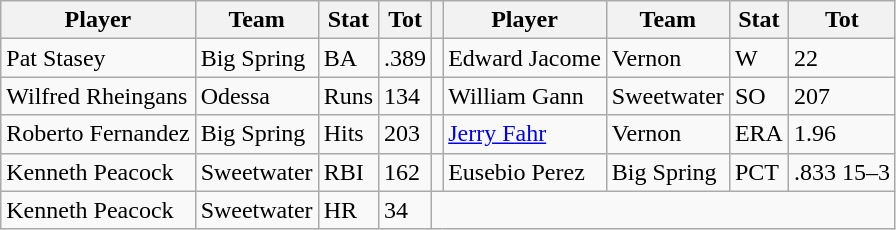<table class="wikitable">
<tr>
<th>Player</th>
<th>Team</th>
<th>Stat</th>
<th>Tot</th>
<th></th>
<th>Player</th>
<th>Team</th>
<th>Stat</th>
<th>Tot</th>
</tr>
<tr>
<td>Pat Stasey</td>
<td>Big Spring</td>
<td>BA</td>
<td>.389</td>
<td></td>
<td>Edward Jacome</td>
<td>Vernon</td>
<td>W</td>
<td>22</td>
</tr>
<tr>
<td>Wilfred Rheingans</td>
<td>Odessa</td>
<td>Runs</td>
<td>134</td>
<td></td>
<td>William Gann</td>
<td>Sweetwater</td>
<td>SO</td>
<td>207</td>
</tr>
<tr>
<td>Roberto Fernandez</td>
<td>Big Spring</td>
<td>Hits</td>
<td>203</td>
<td></td>
<td><a href='#'>Jerry Fahr</a></td>
<td>Vernon</td>
<td>ERA</td>
<td>1.96</td>
</tr>
<tr>
<td>Kenneth Peacock</td>
<td>Sweetwater</td>
<td>RBI</td>
<td>162</td>
<td></td>
<td>Eusebio Perez</td>
<td>Big Spring</td>
<td>PCT</td>
<td>.833 15–3</td>
</tr>
<tr>
<td>Kenneth Peacock</td>
<td>Sweetwater</td>
<td>HR</td>
<td>34</td>
</tr>
</table>
